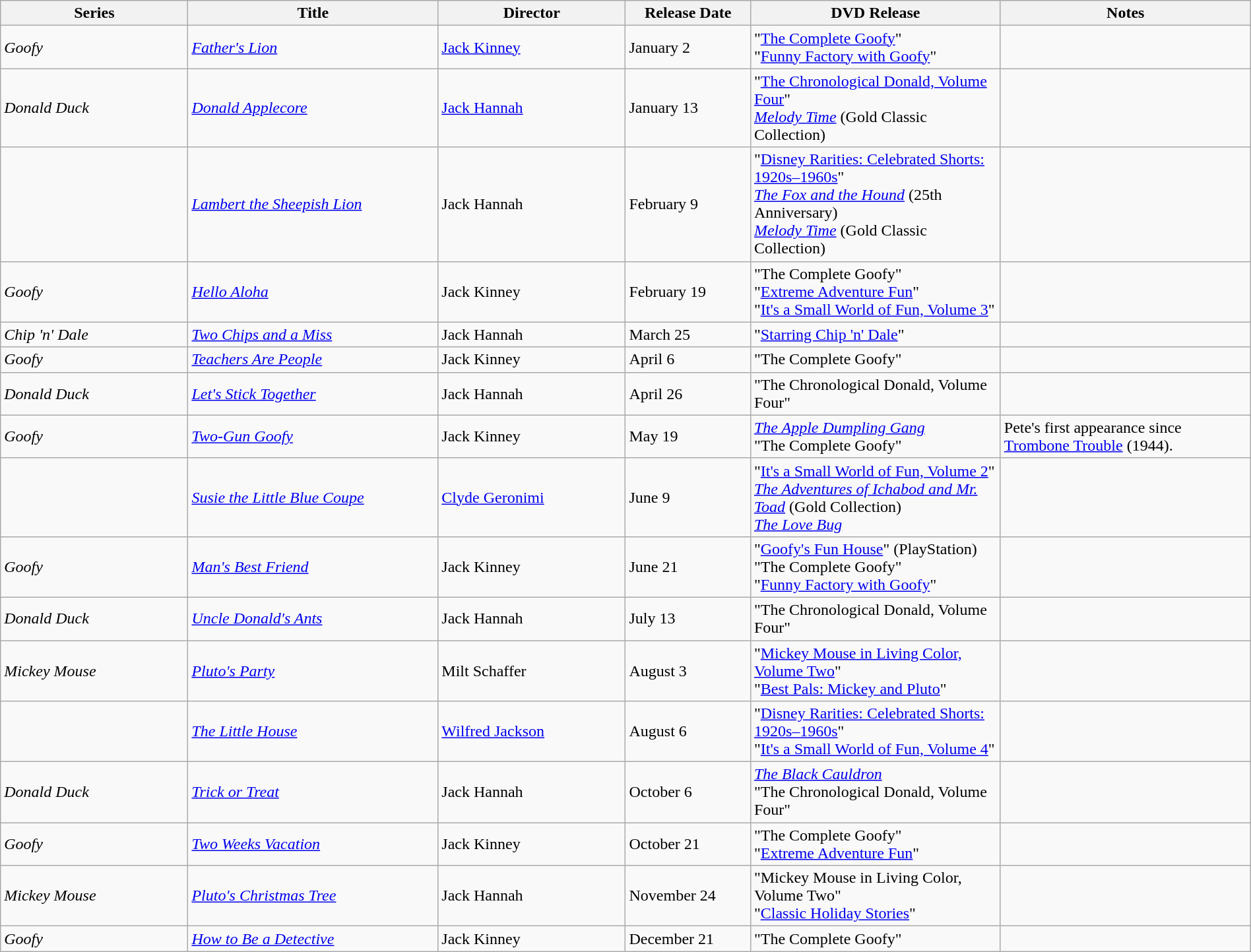<table class="wikitable" style="width:100%;">
<tr>
<th style="width:15%;">Series</th>
<th style="width:20%;">Title</th>
<th style="width:15%;">Director</th>
<th style="width:10%;">Release Date</th>
<th style="width:20%;">DVD Release</th>
<th style="width:20%;">Notes</th>
</tr>
<tr>
<td><em>Goofy</em></td>
<td><em><a href='#'>Father's Lion</a></em></td>
<td><a href='#'>Jack Kinney</a></td>
<td>January 2</td>
<td>"<a href='#'>The Complete Goofy</a>" <br>"<a href='#'>Funny Factory with Goofy</a>"</td>
<td></td>
</tr>
<tr>
<td><em>Donald Duck</em></td>
<td><em><a href='#'>Donald Applecore</a></em></td>
<td><a href='#'>Jack Hannah</a></td>
<td>January 13</td>
<td>"<a href='#'>The Chronological Donald, Volume Four</a>" <br><em><a href='#'>Melody Time</a></em> (Gold Classic Collection)</td>
<td></td>
</tr>
<tr>
<td></td>
<td><em><a href='#'>Lambert the Sheepish Lion</a></em> </td>
<td>Jack Hannah</td>
<td>February 9</td>
<td>"<a href='#'>Disney Rarities: Celebrated Shorts: 1920s–1960s</a>" <br><em><a href='#'>The Fox and the Hound</a></em> (25th Anniversary) <br><em><a href='#'>Melody Time</a></em> (Gold Classic Collection)</td>
<td></td>
</tr>
<tr>
<td><em>Goofy</em></td>
<td><em><a href='#'>Hello Aloha</a></em></td>
<td>Jack Kinney</td>
<td>February 19</td>
<td>"The Complete Goofy" <br>"<a href='#'>Extreme Adventure Fun</a>"<br>"<a href='#'>It's a Small World of Fun, Volume 3</a>"</td>
<td></td>
</tr>
<tr>
<td><em>Chip 'n' Dale</em></td>
<td><em><a href='#'>Two Chips and a Miss</a></em></td>
<td>Jack Hannah</td>
<td>March 25</td>
<td>"<a href='#'>Starring Chip 'n' Dale</a>"</td>
<td></td>
</tr>
<tr>
<td><em>Goofy</em></td>
<td><em><a href='#'>Teachers Are People</a></em></td>
<td>Jack Kinney</td>
<td>April 6</td>
<td>"The Complete Goofy"</td>
<td></td>
</tr>
<tr>
<td><em>Donald Duck</em></td>
<td><em><a href='#'>Let's Stick Together</a></em></td>
<td>Jack Hannah</td>
<td>April 26</td>
<td>"The Chronological Donald, Volume Four"</td>
<td></td>
</tr>
<tr>
<td><em>Goofy</em></td>
<td><em><a href='#'>Two-Gun Goofy</a></em></td>
<td>Jack Kinney</td>
<td>May 19</td>
<td><em><a href='#'>The Apple Dumpling Gang</a></em> <br>"The Complete Goofy"</td>
<td>Pete's first appearance since <a href='#'>Trombone Trouble</a> (1944).</td>
</tr>
<tr>
<td></td>
<td><em><a href='#'>Susie the Little Blue Coupe</a></em></td>
<td><a href='#'>Clyde Geronimi</a></td>
<td>June 9</td>
<td>"<a href='#'>It's a Small World of Fun, Volume 2</a>" <br><em><a href='#'>The Adventures of Ichabod and Mr. Toad</a></em> (Gold Collection) <br><em><a href='#'>The Love Bug</a></em></td>
<td></td>
</tr>
<tr>
<td><em>Goofy</em></td>
<td><em><a href='#'>Man's Best Friend</a></em></td>
<td>Jack Kinney</td>
<td>June 21</td>
<td>"<a href='#'>Goofy's Fun House</a>" (PlayStation) <br>"The Complete Goofy" <br>"<a href='#'>Funny Factory with Goofy</a>"</td>
<td></td>
</tr>
<tr>
<td><em>Donald Duck</em></td>
<td><em><a href='#'>Uncle Donald's Ants</a></em></td>
<td>Jack Hannah</td>
<td>July 13</td>
<td>"The Chronological Donald, Volume Four"</td>
<td></td>
</tr>
<tr>
<td><em>Mickey Mouse</em></td>
<td><em><a href='#'>Pluto's Party</a></em></td>
<td>Milt Schaffer</td>
<td>August 3</td>
<td>"<a href='#'>Mickey Mouse in Living Color, Volume Two</a>" <br>"<a href='#'>Best Pals: Mickey and Pluto</a>"</td>
<td></td>
</tr>
<tr>
<td></td>
<td><em><a href='#'>The Little House</a></em></td>
<td><a href='#'>Wilfred Jackson</a></td>
<td>August 6</td>
<td>"<a href='#'>Disney Rarities: Celebrated Shorts: 1920s–1960s</a>" <br>"<a href='#'>It's a Small World of Fun, Volume 4</a>"</td>
<td></td>
</tr>
<tr>
<td><em>Donald Duck</em></td>
<td><em><a href='#'>Trick or Treat</a></em></td>
<td>Jack Hannah</td>
<td>October 6</td>
<td><em><a href='#'>The Black Cauldron</a></em> <br>"The Chronological Donald, Volume Four"</td>
<td></td>
</tr>
<tr>
<td><em>Goofy</em></td>
<td><em><a href='#'>Two Weeks Vacation</a></em></td>
<td>Jack Kinney</td>
<td>October 21</td>
<td>"The Complete Goofy" <br>"<a href='#'>Extreme Adventure Fun</a>"</td>
<td></td>
</tr>
<tr>
<td><em>Mickey Mouse</em></td>
<td><em><a href='#'>Pluto's Christmas Tree</a></em></td>
<td>Jack Hannah</td>
<td>November 24</td>
<td>"Mickey Mouse in Living Color, Volume Two" <br>"<a href='#'>Classic Holiday Stories</a>"</td>
<td></td>
</tr>
<tr>
<td><em>Goofy</em></td>
<td><em><a href='#'>How to Be a Detective</a></em></td>
<td>Jack Kinney</td>
<td>December 21</td>
<td>"The Complete Goofy"</td>
<td></td>
</tr>
</table>
